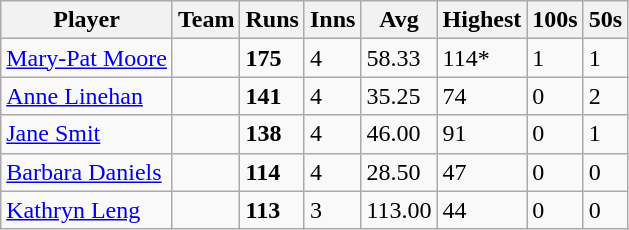<table class="wikitable">
<tr>
<th>Player</th>
<th>Team</th>
<th>Runs</th>
<th>Inns</th>
<th>Avg</th>
<th>Highest</th>
<th>100s</th>
<th>50s</th>
</tr>
<tr>
<td><a href='#'>Mary-Pat Moore</a></td>
<td></td>
<td><strong>175</strong></td>
<td>4</td>
<td>58.33</td>
<td>114*</td>
<td>1</td>
<td>1</td>
</tr>
<tr>
<td><a href='#'>Anne Linehan</a></td>
<td></td>
<td><strong>141</strong></td>
<td>4</td>
<td>35.25</td>
<td>74</td>
<td>0</td>
<td>2</td>
</tr>
<tr>
<td><a href='#'>Jane Smit</a></td>
<td></td>
<td><strong>138</strong></td>
<td>4</td>
<td>46.00</td>
<td>91</td>
<td>0</td>
<td>1</td>
</tr>
<tr>
<td><a href='#'>Barbara Daniels</a></td>
<td></td>
<td><strong>114</strong></td>
<td>4</td>
<td>28.50</td>
<td>47</td>
<td>0</td>
<td>0</td>
</tr>
<tr>
<td><a href='#'>Kathryn Leng</a></td>
<td></td>
<td><strong>113</strong></td>
<td>3</td>
<td>113.00</td>
<td>44</td>
<td>0</td>
<td>0</td>
</tr>
</table>
